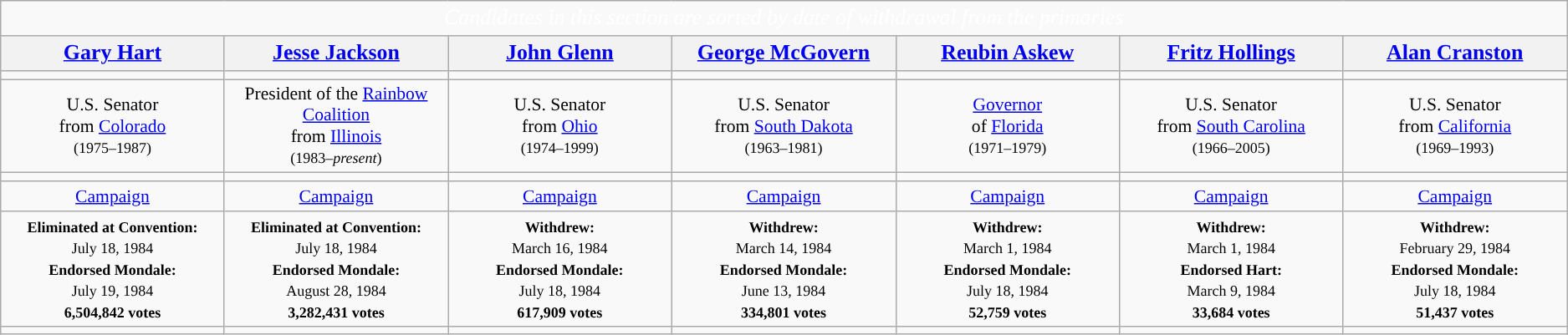<table class="wikitable mw-collapsible" style="font-size:90%;">
<tr>
<td colspan="9" style="text-align:center; width:700px; font-size:120%; color:white; background:"><em>Candidates in this section are sorted by date of withdrawal from the primaries</em></td>
</tr>
<tr style="text-align:center">
<th scope="col" style="width:10em; font-size:120%;"><a href='#'>Gary Hart</a></th>
<th scope="col" style="width:10em; font-size:120%;"><a href='#'>Jesse Jackson</a></th>
<th scope="col" style="width:10em; font-size:120%;"><a href='#'>John Glenn</a></th>
<th scope="col" style="width:10em; font-size:120%;"><a href='#'>George McGovern</a></th>
<th scope="col" style="width:10em; font-size:120%;"><a href='#'>Reubin Askew</a></th>
<th scope="col" style="width:10em; font-size:120%;"><a href='#'>Fritz Hollings</a></th>
<th scope="col" style="width:10em; font-size:120%;"><a href='#'>Alan Cranston</a></th>
</tr>
<tr style="text-align:center">
<td></td>
<td></td>
<td></td>
<td></td>
<td></td>
<td></td>
<td></td>
</tr>
<tr style="text-align:center">
<td>U.S. Senator<br>from <a href='#'>Colorado</a><br><small>(1975–1987)</small></td>
<td>President of the <a href='#'>Rainbow Coalition</a><br>from <a href='#'>Illinois</a><br> <small>(1983–<em>present</em>) </small></td>
<td>U.S. Senator<br>from <a href='#'>Ohio</a><br><small>(1974–1999)</small></td>
<td>U.S. Senator<br>from <a href='#'>South Dakota</a><br><small>(1963–1981)</small></td>
<td><a href='#'>Governor</a><br>of <a href='#'>Florida</a><br><small>(1971–1979)</small></td>
<td>U.S. Senator<br>from <a href='#'>South Carolina</a><br><small>(1966–2005)</small></td>
<td>U.S. Senator<br>from <a href='#'>California</a><br><small>(1969–1993)</small></td>
</tr>
<tr style="text-align:center">
<td></td>
<td></td>
<td></td>
<td></td>
<td></td>
<td></td>
<td></td>
</tr>
<tr style="text-align:center">
<td><a href='#'>Campaign</a></td>
<td><a href='#'>Campaign</a></td>
<td><a href='#'>Campaign</a></td>
<td><a href='#'>Campaign</a></td>
<td><a href='#'>Campaign</a></td>
<td><a href='#'>Campaign</a></td>
<td><a href='#'>Campaign</a></td>
</tr>
<tr style="text-align:center">
<td><small><strong>Eliminated at Convention:</strong><br>July 18, 1984</small><br><small><strong>Endorsed Mondale:</strong><br>July 19, 1984</small><br><strong><small>6,504,842 votes</small></strong></td>
<td><small><strong>Eliminated at Convention:</strong><br>July 18, 1984</small><br><small><strong>Endorsed Mondale:</strong><br>August 28, 1984</small><br><strong><small>3,282,431 votes</small></strong></td>
<td><small><strong>Withdrew:</strong><br>March 16, 1984</small><br><small><strong>Endorsed Mondale:</strong><br>July 18, 1984</small><br><strong><small>617,909 votes</small></strong></td>
<td><small><strong>Withdrew:</strong><br>March 14, 1984</small><br><small><strong>Endorsed Mondale:</strong><br>June 13, 1984</small><br><strong><small>334,801 votes</small></strong></td>
<td><small><strong>Withdrew:</strong><br>March 1, 1984</small><br><small><strong>Endorsed Mondale:</strong><br>July 18, 1984</small><br><strong><small>52,759 votes</small></strong></td>
<td><small><strong>Withdrew:</strong><br>March 1, 1984</small><br><small><strong>Endorsed Hart:</strong><br>March 9, 1984</small><br><strong><small>33,684 votes</small></strong></td>
<td><small><strong>Withdrew:</strong><br>February 29, 1984</small><br><small><strong>Endorsed Mondale:</strong><br>July 18, 1984</small><br><strong><small>51,437 votes</small></strong></td>
</tr>
<tr>
<td></td>
<td></td>
<td></td>
<td></td>
<td></td>
<td></td>
<td></td>
</tr>
</table>
